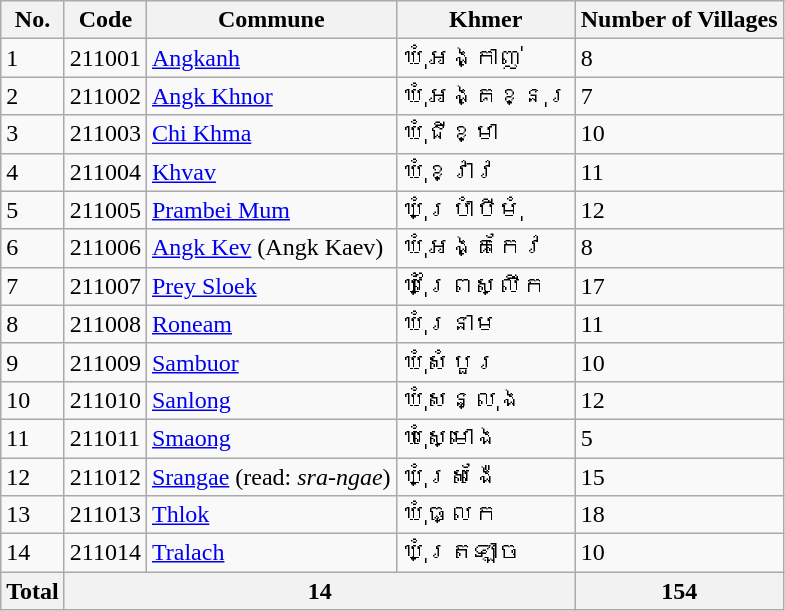<table class="wikitable sortable">
<tr>
<th>No.</th>
<th>Code</th>
<th>Commune</th>
<th>Khmer</th>
<th>Number of Villages</th>
</tr>
<tr>
<td>1</td>
<td>211001</td>
<td><a href='#'>Angkanh</a></td>
<td>ឃុំអង្កាញ់</td>
<td>8</td>
</tr>
<tr>
<td>2</td>
<td>211002</td>
<td><a href='#'>Angk Khnor</a></td>
<td>ឃុំអង្គខ្នុរ</td>
<td>7</td>
</tr>
<tr>
<td>3</td>
<td>211003</td>
<td><a href='#'>Chi Khma</a></td>
<td>ឃុំជីខ្មា</td>
<td>10</td>
</tr>
<tr>
<td>4</td>
<td>211004</td>
<td><a href='#'>Khvav</a></td>
<td>ឃុំខ្វាវ</td>
<td>11</td>
</tr>
<tr>
<td>5</td>
<td>211005</td>
<td><a href='#'>Prambei Mum</a></td>
<td>ឃុំប្រាំបីមុំ</td>
<td>12</td>
</tr>
<tr>
<td>6</td>
<td>211006</td>
<td><a href='#'>Angk Kev</a> (Angk Kaev)</td>
<td>ឃុំអង្គកែវ</td>
<td>8</td>
</tr>
<tr>
<td>7</td>
<td>211007</td>
<td><a href='#'>Prey Sloek</a></td>
<td>ឃុំព្រៃស្លឹក</td>
<td>17</td>
</tr>
<tr>
<td>8</td>
<td>211008</td>
<td><a href='#'>Roneam</a></td>
<td>ឃុំរនាម</td>
<td>11</td>
</tr>
<tr>
<td>9</td>
<td>211009</td>
<td><a href='#'>Sambuor</a></td>
<td>ឃុំសំបួរ</td>
<td>10</td>
</tr>
<tr>
<td>10</td>
<td>211010</td>
<td><a href='#'>Sanlong</a></td>
<td>ឃុំសន្លុង</td>
<td>12</td>
</tr>
<tr>
<td>11</td>
<td>211011</td>
<td><a href='#'>Smaong</a></td>
<td>ឃុំស្មោង</td>
<td>5</td>
</tr>
<tr>
<td>12</td>
<td>211012</td>
<td><a href='#'>Srangae</a> (read: <em>sra-ngae</em>)</td>
<td>ឃុំស្រង៉ែ</td>
<td>15</td>
</tr>
<tr>
<td>13</td>
<td>211013</td>
<td><a href='#'>Thlok</a></td>
<td>ឃុំធ្លក</td>
<td>18</td>
</tr>
<tr>
<td>14</td>
<td>211014</td>
<td><a href='#'>Tralach</a></td>
<td>ឃុំត្រឡាច</td>
<td>10</td>
</tr>
<tr>
<th>Total</th>
<th colspan="3">14</th>
<th>154</th>
</tr>
</table>
